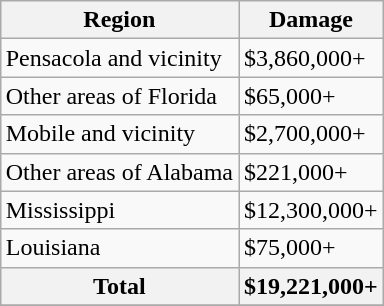<table class="wikitable" style="float:right;margin:0 0 0.5em 1em">
<tr>
<th>Region</th>
<th>Damage</th>
</tr>
<tr>
<td>Pensacola and vicinity</td>
<td>$3,860,000+</td>
</tr>
<tr>
<td>Other areas of Florida</td>
<td>$65,000+</td>
</tr>
<tr>
<td>Mobile and vicinity</td>
<td>$2,700,000+</td>
</tr>
<tr>
<td>Other areas of Alabama</td>
<td>$221,000+</td>
</tr>
<tr>
<td>Mississippi</td>
<td>$12,300,000+</td>
</tr>
<tr>
<td>Louisiana</td>
<td>$75,000+</td>
</tr>
<tr>
<th>Total</th>
<th>$19,221,000+</th>
</tr>
<tr>
</tr>
</table>
